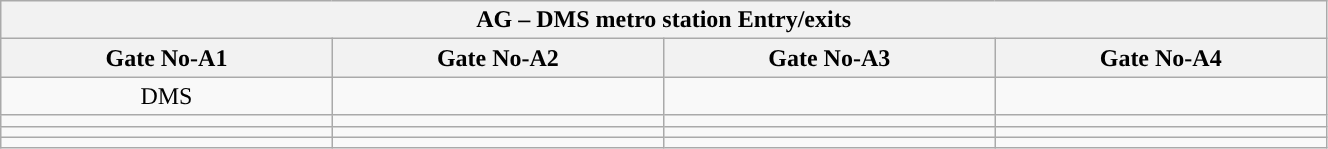<table class="wikitable" style="text-align: center;" width="70%">
<tr>
<th align="center" colspan="5" style="background:#"><span><strong>AG – DMS metro station Entry/exits </strong></span></th>
</tr>
<tr>
<th style="width:5%;">Gate No-A1</th>
<th style="width:5%;">Gate No-A2</th>
<th style="width:5%;">Gate No-A3</th>
<th style="width:5%;">Gate No-A4</th>
</tr>
<tr>
<td>DMS</td>
<td></td>
<td></td>
<td></td>
</tr>
<tr>
<td></td>
<td></td>
<td></td>
<td></td>
</tr>
<tr>
<td></td>
<td></td>
<td></td>
<td></td>
</tr>
<tr>
<td></td>
<td></td>
<td></td>
<td></td>
</tr>
</table>
